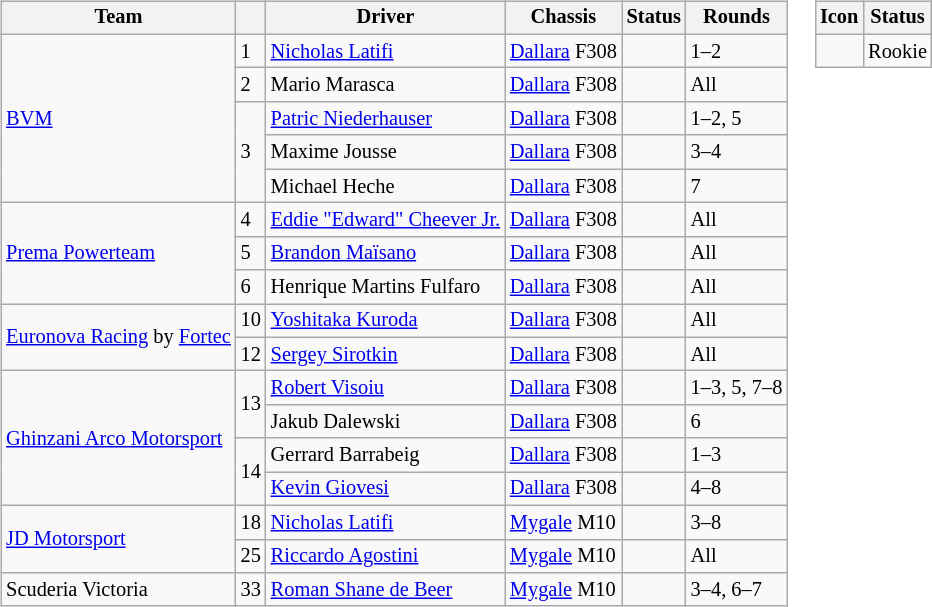<table>
<tr>
<td><br><table class="wikitable" style="font-size: 85%;">
<tr>
<th>Team</th>
<th></th>
<th>Driver</th>
<th>Chassis</th>
<th>Status</th>
<th>Rounds</th>
</tr>
<tr>
<td rowspan=5><a href='#'>BVM</a></td>
<td>1</td>
<td> <a href='#'>Nicholas Latifi</a></td>
<td><a href='#'>Dallara</a> F308</td>
<td align=center></td>
<td>1–2</td>
</tr>
<tr>
<td>2</td>
<td> Mario Marasca</td>
<td><a href='#'>Dallara</a> F308</td>
<td align=center></td>
<td>All</td>
</tr>
<tr>
<td rowspan=3>3</td>
<td> <a href='#'>Patric Niederhauser</a></td>
<td><a href='#'>Dallara</a> F308</td>
<td align=center></td>
<td>1–2, 5</td>
</tr>
<tr>
<td> Maxime Jousse</td>
<td><a href='#'>Dallara</a> F308</td>
<td></td>
<td>3–4</td>
</tr>
<tr>
<td> Michael Heche</td>
<td><a href='#'>Dallara</a> F308</td>
<td></td>
<td>7</td>
</tr>
<tr>
<td rowspan=3><a href='#'>Prema Powerteam</a></td>
<td>4</td>
<td nowrap> <a href='#'>Eddie "Edward" Cheever Jr.</a></td>
<td><a href='#'>Dallara</a> F308</td>
<td></td>
<td>All</td>
</tr>
<tr>
<td>5</td>
<td> <a href='#'>Brandon Maïsano</a></td>
<td><a href='#'>Dallara</a> F308</td>
<td></td>
<td>All</td>
</tr>
<tr>
<td>6</td>
<td> Henrique Martins Fulfaro</td>
<td><a href='#'>Dallara</a> F308</td>
<td align=center></td>
<td>All</td>
</tr>
<tr>
<td rowspan=2 nowrap><a href='#'>Euronova Racing</a> by <a href='#'>Fortec</a></td>
<td>10</td>
<td> <a href='#'>Yoshitaka Kuroda</a></td>
<td><a href='#'>Dallara</a> F308</td>
<td></td>
<td>All</td>
</tr>
<tr>
<td>12</td>
<td> <a href='#'>Sergey Sirotkin</a></td>
<td><a href='#'>Dallara</a> F308</td>
<td align=center></td>
<td>All</td>
</tr>
<tr>
<td rowspan=4><a href='#'>Ghinzani Arco Motorsport</a></td>
<td rowspan=2>13</td>
<td> <a href='#'>Robert Visoiu</a></td>
<td><a href='#'>Dallara</a> F308</td>
<td align=center></td>
<td>1–3, 5, 7–8</td>
</tr>
<tr>
<td> Jakub Dalewski</td>
<td><a href='#'>Dallara</a> F308</td>
<td align=center></td>
<td>6</td>
</tr>
<tr>
<td rowspan=2>14</td>
<td> Gerrard Barrabeig</td>
<td><a href='#'>Dallara</a> F308</td>
<td align=center></td>
<td>1–3</td>
</tr>
<tr>
<td> <a href='#'>Kevin Giovesi</a></td>
<td><a href='#'>Dallara</a> F308</td>
<td></td>
<td>4–8</td>
</tr>
<tr>
<td rowspan=2><a href='#'>JD Motorsport</a></td>
<td>18</td>
<td> <a href='#'>Nicholas Latifi</a></td>
<td><a href='#'>Mygale</a> M10</td>
<td align=center></td>
<td>3–8</td>
</tr>
<tr>
<td>25</td>
<td> <a href='#'>Riccardo Agostini</a></td>
<td><a href='#'>Mygale</a> M10</td>
<td align=center></td>
<td>All</td>
</tr>
<tr>
<td>Scuderia Victoria</td>
<td>33</td>
<td> <a href='#'>Roman Shane de Beer</a></td>
<td><a href='#'>Mygale</a> M10</td>
<td align=center></td>
<td>3–4, 6–7</td>
</tr>
</table>
</td>
<td valign="top"><br><table class="wikitable" style="font-size: 85%;">
<tr>
<th>Icon</th>
<th>Status</th>
</tr>
<tr>
<td align=center></td>
<td>Rookie</td>
</tr>
</table>
</td>
</tr>
</table>
